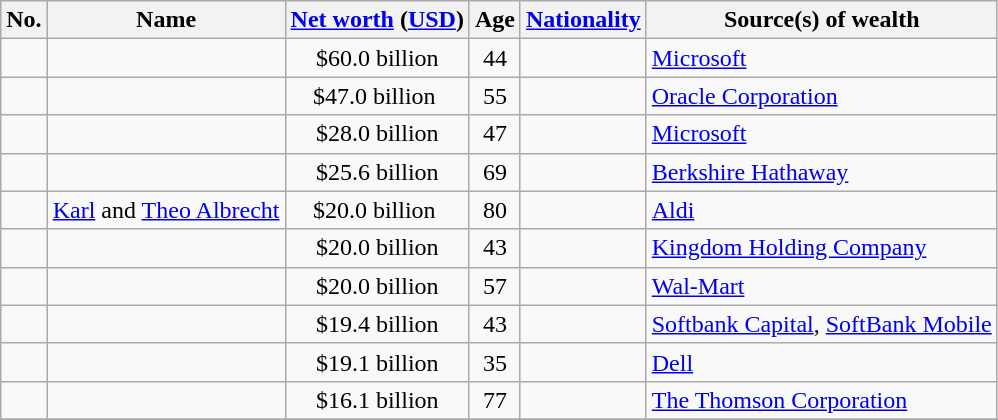<table class="wikitable sortable">
<tr>
<th>No.</th>
<th>Name</th>
<th><a href='#'>Net worth</a> (<a href='#'>USD</a>)</th>
<th>Age</th>
<th><a href='#'>Nationality</a></th>
<th>Source(s) of wealth</th>
</tr>
<tr>
<td style="text-align:center;"> </td>
<td></td>
<td style="text-align:center;">$60.0 billion </td>
<td style="text-align:center;">44</td>
<td></td>
<td><a href='#'>Microsoft</a></td>
</tr>
<tr>
<td style="text-align:center;"> </td>
<td></td>
<td style="text-align:center;">$47.0 billion  </td>
<td style="text-align:center;">55</td>
<td></td>
<td><a href='#'>Oracle Corporation</a></td>
</tr>
<tr>
<td style="text-align:center;"> </td>
<td></td>
<td style="text-align:center;">$28.0 billion </td>
<td style="text-align:center;">47</td>
<td></td>
<td><a href='#'>Microsoft</a></td>
</tr>
<tr>
<td style="text-align:center;"> </td>
<td></td>
<td style="text-align:center;">$25.6 billion </td>
<td style="text-align:center;">69</td>
<td></td>
<td><a href='#'>Berkshire Hathaway</a></td>
</tr>
<tr>
<td style="text-align:center;"> </td>
<td><a href='#'>Karl</a> and <a href='#'>Theo Albrecht</a></td>
<td style="text-align:center;">$20.0 billion  </td>
<td style="text-align:center;">80</td>
<td></td>
<td><a href='#'>Aldi</a></td>
</tr>
<tr>
<td style="text-align:center;"> </td>
<td></td>
<td style="text-align:center;">$20.0 billion </td>
<td style="text-align:center;">43</td>
<td></td>
<td><a href='#'>Kingdom Holding Company</a></td>
</tr>
<tr>
<td style="text-align:center;"> </td>
<td></td>
<td style="text-align:center;">$20.0 billion </td>
<td style="text-align:center;">57</td>
<td></td>
<td><a href='#'>Wal-Mart</a></td>
</tr>
<tr>
<td style="text-align:center;"> </td>
<td></td>
<td style="text-align:center;">$19.4 billion </td>
<td style="text-align:center;">43</td>
<td></td>
<td><a href='#'>Softbank Capital</a>, <a href='#'>SoftBank Mobile</a></td>
</tr>
<tr>
<td style="text-align:center;"> </td>
<td></td>
<td style="text-align:center;">$19.1 billion </td>
<td style="text-align:center;">35</td>
<td></td>
<td><a href='#'>Dell</a></td>
</tr>
<tr>
<td style="text-align:center;"> </td>
<td></td>
<td style="text-align:center;">$16.1 billion </td>
<td style="text-align:center;">77</td>
<td></td>
<td><a href='#'>The Thomson Corporation</a></td>
</tr>
<tr>
</tr>
</table>
